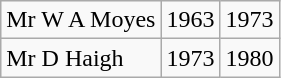<table class="wikitable">
<tr>
<td>Mr W A Moyes</td>
<td>1963</td>
<td>1973</td>
</tr>
<tr>
<td>Mr D Haigh</td>
<td>1973</td>
<td>1980</td>
</tr>
</table>
